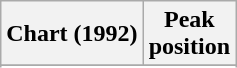<table class="wikitable sortable plainrowheaders" style="text-align:center">
<tr>
<th>Chart (1992)</th>
<th>Peak<br>position</th>
</tr>
<tr>
</tr>
<tr>
</tr>
<tr>
</tr>
<tr>
</tr>
<tr>
</tr>
<tr>
</tr>
<tr>
</tr>
<tr>
</tr>
<tr>
</tr>
</table>
